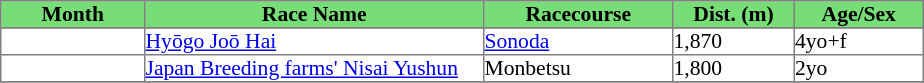<table class = "sortable" | border="1" cellpadding="0" style="border-collapse: collapse; font-size:90%">
<tr bgcolor="#77dd77" align="center">
<th>Month</th>
<th>Race Name</th>
<th>Racecourse</th>
<th>Dist. (m)</th>
<th>Age/Sex</th>
</tr>
<tr>
</tr>
<tr>
<td width=95px></td>
<td width=225px><a href='#'>Hyōgo Joō Hai</a></td>
<td width=125px><a href='#'>Sonoda</a></td>
<td width=80px>1,870</td>
<td width=85px>4yo+f</td>
</tr>
<tr>
<td width=95px></td>
<td width=225px><a href='#'>Japan Breeding farms' Nisai Yushun</a></td>
<td width=125px>Monbetsu</td>
<td width=80px>1,800</td>
<td width=85px>2yo</td>
</tr>
<tr>
</tr>
</table>
